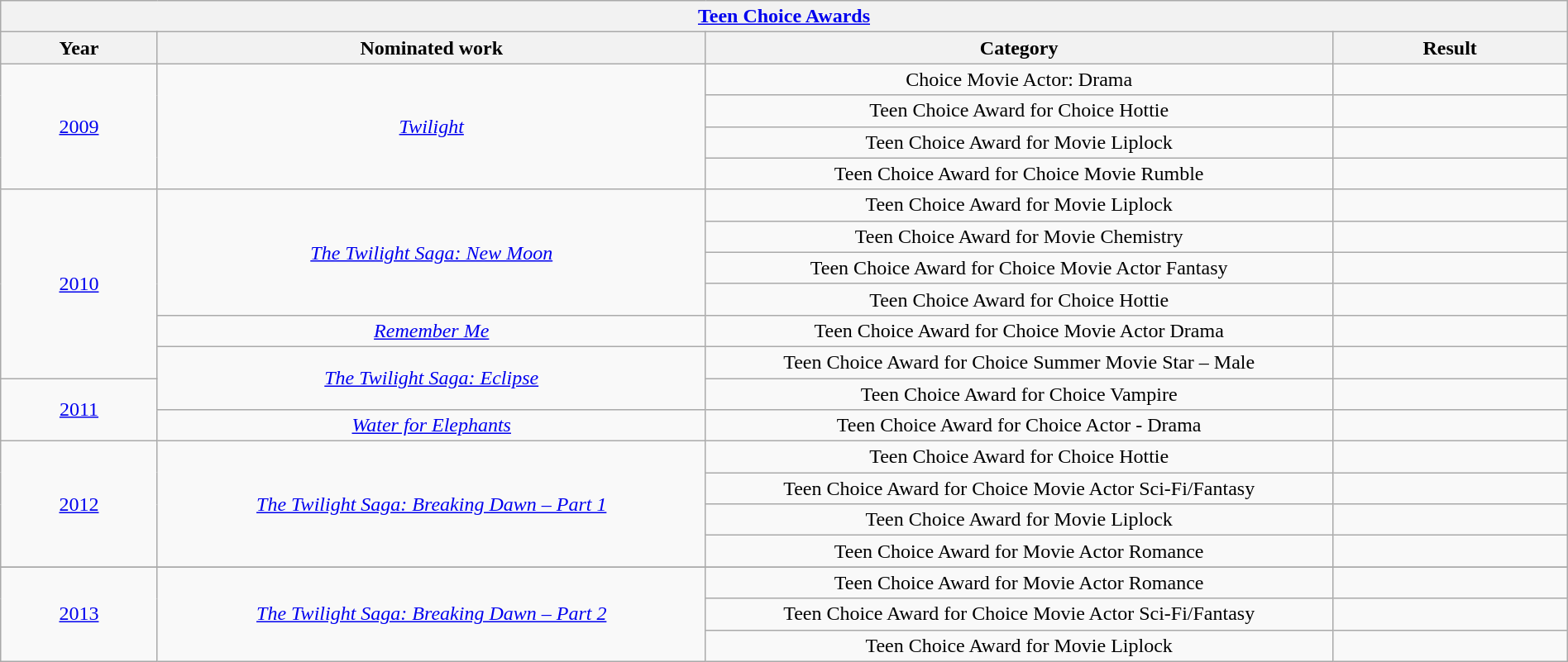<table width="100%" class="wikitable">
<tr>
<th colspan="4" align="center"><strong><a href='#'>Teen Choice Awards</a></strong></th>
</tr>
<tr>
<th width="10%">Year</th>
<th width="35%">Nominated work</th>
<th width="40%">Category</th>
<th width="15%">Result</th>
</tr>
<tr>
<td rowspan="4" style="text-align:center;"><a href='#'>2009</a></td>
<td rowspan="4" style="text-align:center;"><em><a href='#'>Twilight</a></em></td>
<td style="text-align:center;">Choice Movie Actor: Drama</td>
<td></td>
</tr>
<tr>
<td style="text-align:center;">Teen Choice Award for Choice Hottie</td>
<td></td>
</tr>
<tr>
<td style="text-align:center;">Teen Choice Award for Movie Liplock </td>
<td></td>
</tr>
<tr>
<td style="text-align:center;">Teen Choice Award for Choice Movie Rumble </td>
<td></td>
</tr>
<tr>
<td rowspan="6" style="text-align:center;"><a href='#'>2010</a></td>
<td rowspan="4" style="text-align:center;"><em><a href='#'>The Twilight Saga: New Moon</a></em></td>
<td style="text-align:center;">Teen Choice Award for Movie Liplock </td>
<td></td>
</tr>
<tr>
<td style="text-align:center;">Teen Choice Award for Movie Chemistry </td>
<td></td>
</tr>
<tr>
<td style="text-align:center;">Teen Choice Award for Choice Movie Actor Fantasy</td>
<td></td>
</tr>
<tr>
<td style="text-align:center;">Teen Choice Award for Choice Hottie</td>
<td></td>
</tr>
<tr>
<td style="text-align:center;"><em><a href='#'>Remember Me</a></em></td>
<td style="text-align:center;">Teen Choice Award for Choice Movie Actor Drama</td>
<td></td>
</tr>
<tr>
<td rowspan="2" style="text-align:center;"><em><a href='#'>The Twilight Saga: Eclipse</a></em></td>
<td style="text-align:center;">Teen Choice Award for Choice Summer Movie Star – Male</td>
<td></td>
</tr>
<tr>
<td rowspan="2" style="text-align:center;"><a href='#'>2011</a></td>
<td style="text-align:center;">Teen Choice Award for Choice Vampire</td>
<td></td>
</tr>
<tr>
<td style="text-align:center;"><em><a href='#'>Water for Elephants</a></em></td>
<td style="text-align:center;">Teen Choice Award for Choice Actor - Drama</td>
<td></td>
</tr>
<tr>
<td rowspan="4" style="text-align:center;"><a href='#'>2012</a></td>
<td rowspan="4" style="text-align:center;"><em><a href='#'>The Twilight Saga: Breaking Dawn – Part 1</a></em></td>
<td style="text-align:center;">Teen Choice Award for Choice Hottie</td>
<td></td>
</tr>
<tr>
<td style="text-align:center;">Teen Choice Award for Choice Movie Actor Sci-Fi/Fantasy</td>
<td></td>
</tr>
<tr>
<td style="text-align:center;">Teen Choice Award for Movie Liplock </td>
<td></td>
</tr>
<tr>
<td style="text-align:center;">Teen Choice Award for Movie Actor Romance</td>
<td></td>
</tr>
<tr>
</tr>
<tr>
<td rowspan="3" style="text-align:center;"><a href='#'>2013</a></td>
<td rowspan="3" style="text-align:center;"><em><a href='#'>The Twilight Saga: Breaking Dawn – Part 2</a></em></td>
<td style="text-align:center;">Teen Choice Award for Movie Actor Romance</td>
<td></td>
</tr>
<tr>
<td style="text-align:center;">Teen Choice Award for Choice Movie Actor Sci-Fi/Fantasy</td>
<td></td>
</tr>
<tr>
<td style="text-align:center;">Teen Choice Award for Movie Liplock </td>
<td></td>
</tr>
</table>
